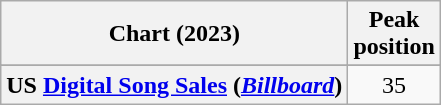<table class="wikitable plainrowheaders" style="text-align:center;">
<tr>
<th scope="col">Chart (2023)</th>
<th scope="col">Peak<br>position</th>
</tr>
<tr>
</tr>
<tr>
<th scope="row">US <a href='#'>Digital Song Sales</a> (<em><a href='#'>Billboard</a></em>)</th>
<td>35</td>
</tr>
</table>
